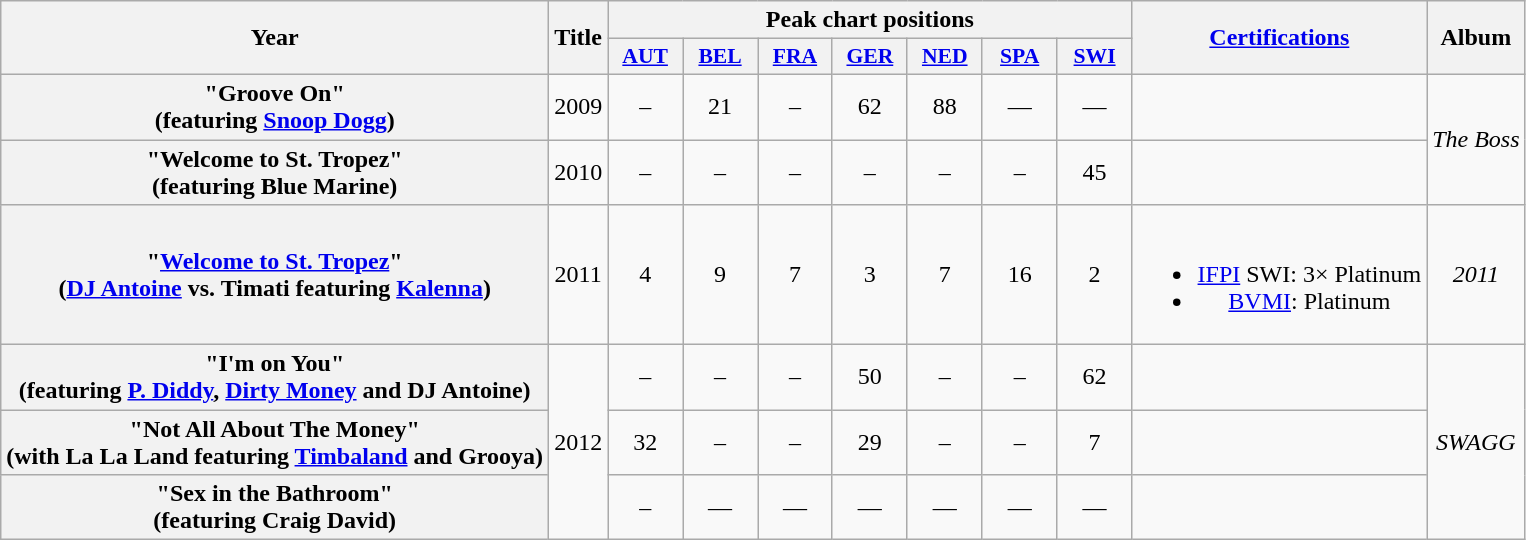<table class="wikitable plainrowheaders" style="text-align:center;">
<tr>
<th scope="col" rowspan="2">Year</th>
<th scope="col" rowspan="2">Title</th>
<th scope="col" colspan="7">Peak chart positions</th>
<th scope="col" rowspan="2"><a href='#'>Certifications</a></th>
<th scope="col" rowspan="2">Album</th>
</tr>
<tr>
<th scope="col" style="width:3em;font-size:90%;"><a href='#'>AUT</a><br></th>
<th scope="col" style="width:3em;font-size:90%;"><a href='#'>BEL</a><br></th>
<th scope="col" style="width:3em;font-size:90%;"><a href='#'>FRA</a><br></th>
<th scope="col" style="width:3em;font-size:90%;"><a href='#'>GER</a><br></th>
<th scope="col" style="width:3em;font-size:90%;"><a href='#'>NED</a><br></th>
<th scope="col" style="width:3em;font-size:90%;"><a href='#'>SPA</a><br></th>
<th scope="col" style="width:3em;font-size:90%;"><a href='#'>SWI</a><br></th>
</tr>
<tr>
<th scope="row">"Groove On"<br><span>(featuring <a href='#'>Snoop Dogg</a>)</span></th>
<td>2009</td>
<td>–</td>
<td>21</td>
<td>–</td>
<td>62</td>
<td>88</td>
<td>—</td>
<td>—</td>
<td></td>
<td rowspan="2"><em>The Boss</em></td>
</tr>
<tr>
<th scope="row">"Welcome to St. Tropez"<br><span>(featuring Blue Marine)</span></th>
<td>2010</td>
<td>–</td>
<td>–</td>
<td>–</td>
<td>–</td>
<td>–</td>
<td>–</td>
<td>45</td>
</tr>
<tr>
<th scope="row">"<a href='#'>Welcome to St. Tropez</a>"<br><span>(<a href='#'>DJ Antoine</a> vs. Timati featuring <a href='#'>Kalenna</a>)</span></th>
<td>2011</td>
<td>4</td>
<td>9</td>
<td>7</td>
<td>3</td>
<td>7</td>
<td>16</td>
<td>2</td>
<td><br><ul><li><a href='#'>IFPI</a> SWI: 3× Platinum</li><li><a href='#'>BVMI</a>: Platinum</li></ul></td>
<td><em>2011</em></td>
</tr>
<tr>
<th scope="row">"I'm on You"<br><span>(featuring <a href='#'>P. Diddy</a>, <a href='#'>Dirty Money</a> and DJ Antoine)</span></th>
<td rowspan="3">2012</td>
<td>–</td>
<td>–</td>
<td>–</td>
<td>50</td>
<td>–</td>
<td>–</td>
<td>62</td>
<td></td>
<td rowspan="3"><em>SWAGG</em></td>
</tr>
<tr>
<th scope="row">"Not All About The Money"<br><span>(with La La Land featuring <a href='#'>Timbaland</a> and Grooya)</span></th>
<td>32</td>
<td>–</td>
<td>–</td>
<td>29</td>
<td>–</td>
<td>–</td>
<td>7</td>
<td></td>
</tr>
<tr>
<th scope="row">"Sex in the Bathroom"<br><span>(featuring Craig David)</span></th>
<td>–</td>
<td>—</td>
<td>—</td>
<td>—</td>
<td>—</td>
<td>—</td>
<td>—</td>
<td></td>
</tr>
</table>
